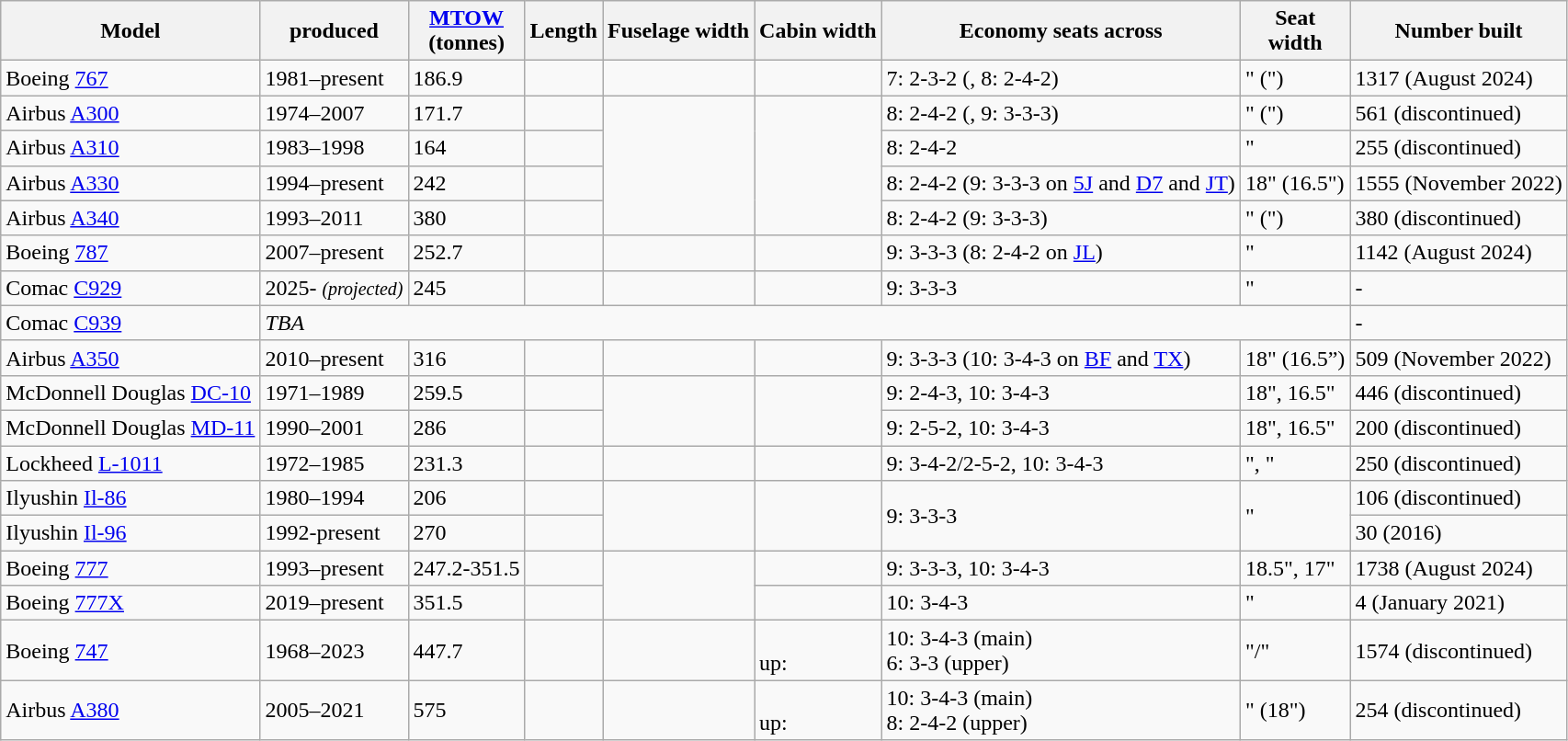<table class="wikitable sortable">
<tr>
<th>Model</th>
<th>produced</th>
<th><a href='#'>MTOW</a><br>(tonnes)</th>
<th>Length</th>
<th>Fuselage width</th>
<th>Cabin width</th>
<th>Economy seats across</th>
<th>Seat<br>width</th>
<th>Number built</th>
</tr>
<tr>
<td>Boeing <a href='#'>767</a></td>
<td>1981–present</td>
<td>186.9</td>
<td></td>
<td></td>
<td></td>
<td>7: 2-3-2 (, 8: 2-4-2)</td>
<td>" (")</td>
<td>1317 (August 2024)</td>
</tr>
<tr>
<td>Airbus <a href='#'>A300</a></td>
<td>1974–2007</td>
<td>171.7</td>
<td></td>
<td rowspan="4"></td>
<td rowspan="4"></td>
<td>8: 2-4-2 (, 9: 3-3-3)</td>
<td>" (")</td>
<td>561 (discontinued)</td>
</tr>
<tr>
<td>Airbus <a href='#'>A310</a></td>
<td>1983–1998</td>
<td>164</td>
<td></td>
<td>8: 2-4-2</td>
<td>"</td>
<td>255 (discontinued)</td>
</tr>
<tr>
<td>Airbus <a href='#'>A330</a></td>
<td>1994–present</td>
<td>242</td>
<td></td>
<td>8: 2-4-2 (9: 3-3-3 on <a href='#'>5J</a> and <a href='#'>D7</a> and <a href='#'>JT</a>)</td>
<td>18" (16.5")</td>
<td>1555 (November 2022)</td>
</tr>
<tr>
<td>Airbus <a href='#'>A340</a></td>
<td>1993–2011</td>
<td>380</td>
<td></td>
<td>8: 2-4-2 (9: 3-3-3)</td>
<td>" (")</td>
<td>380 (discontinued)</td>
</tr>
<tr>
<td>Boeing <a href='#'>787</a></td>
<td>2007–present</td>
<td>252.7</td>
<td></td>
<td></td>
<td></td>
<td>9: 3-3-3 (8: 2-4-2 on <a href='#'>JL</a>)</td>
<td>"</td>
<td>1142 (August 2024)</td>
</tr>
<tr>
<td>Comac <a href='#'>C929</a></td>
<td>2025- <em><small>(projected)</small></em></td>
<td>245</td>
<td></td>
<td></td>
<td></td>
<td>9: 3-3-3</td>
<td>"</td>
<td>-</td>
</tr>
<tr>
<td>Comac <a href='#'>C939</a></td>
<td colspan="7"><em>TBA</em></td>
<td>-</td>
</tr>
<tr>
<td>Airbus <a href='#'>A350</a></td>
<td>2010–present</td>
<td>316</td>
<td></td>
<td></td>
<td></td>
<td>9: 3-3-3 (10: 3-4-3 on <a href='#'>BF</a> and <a href='#'>TX</a>)</td>
<td>18" (16.5”)</td>
<td>509 (November 2022)</td>
</tr>
<tr>
<td>McDonnell Douglas <a href='#'>DC-10</a></td>
<td>1971–1989</td>
<td>259.5</td>
<td></td>
<td rowspan="2"></td>
<td rowspan="2"></td>
<td>9: 2-4-3, 10: 3-4-3</td>
<td>18", 16.5"</td>
<td>446 (discontinued)</td>
</tr>
<tr>
<td>McDonnell Douglas <a href='#'>MD-11</a></td>
<td>1990–2001</td>
<td>286</td>
<td></td>
<td>9: 2-5-2, 10: 3-4-3</td>
<td>18", 16.5"</td>
<td>200 (discontinued)</td>
</tr>
<tr>
<td>Lockheed <a href='#'>L-1011</a></td>
<td>1972–1985</td>
<td>231.3</td>
<td></td>
<td></td>
<td></td>
<td>9: 3-4-2/2-5-2, 10: 3-4-3</td>
<td>", "</td>
<td>250 (discontinued)</td>
</tr>
<tr>
<td>Ilyushin <a href='#'>Il-86</a></td>
<td>1980–1994</td>
<td>206</td>
<td></td>
<td rowspan="2"></td>
<td rowspan="2"></td>
<td rowspan=2>9: 3-3-3</td>
<td rowspan=2>"</td>
<td>106 (discontinued)</td>
</tr>
<tr>
<td>Ilyushin <a href='#'>Il-96</a></td>
<td>1992-present</td>
<td>270</td>
<td></td>
<td>30 (2016)</td>
</tr>
<tr>
<td>Boeing <a href='#'>777</a></td>
<td>1993–present</td>
<td>247.2-351.5</td>
<td></td>
<td rowspan="2"></td>
<td></td>
<td>9: 3-3-3, 10: 3-4-3</td>
<td>18.5", 17"</td>
<td>1738 (August 2024)</td>
</tr>
<tr>
<td>Boeing <a href='#'>777X</a></td>
<td>2019–present</td>
<td>351.5</td>
<td></td>
<td></td>
<td>10: 3-4-3</td>
<td>"</td>
<td>4 (January 2021)</td>
</tr>
<tr>
<td>Boeing <a href='#'>747</a></td>
<td>1968–2023</td>
<td>447.7</td>
<td></td>
<td></td>
<td><br>up: </td>
<td>10: 3-4-3 (main)<br>6: 3-3 (upper)</td>
<td>"/"</td>
<td>1574 (discontinued)</td>
</tr>
<tr>
<td>Airbus <a href='#'>A380</a></td>
<td>2005–2021</td>
<td>575</td>
<td></td>
<td></td>
<td><br>up: </td>
<td>10: 3-4-3 (main)<br>8: 2-4-2 (upper)</td>
<td>" (18")</td>
<td>254 (discontinued)</td>
</tr>
</table>
